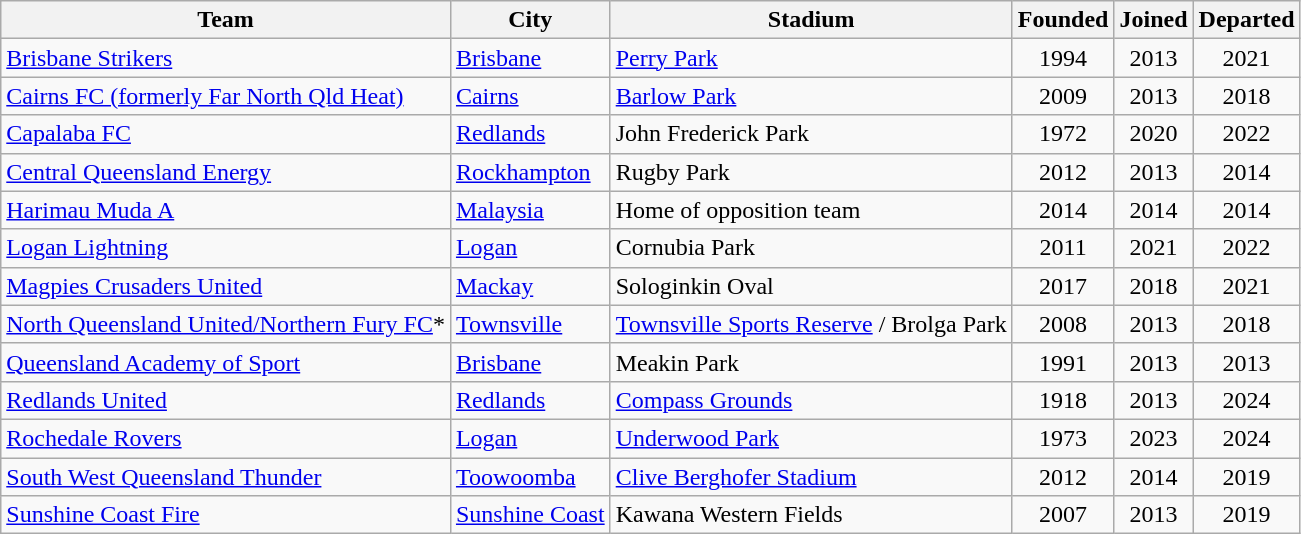<table class="wikitable" style="text-align:left">
<tr>
<th style="background:">Team</th>
<th style="background:">City</th>
<th style="background:">Stadium</th>
<th style="background:">Founded</th>
<th style="background:">Joined</th>
<th style="background:">Departed</th>
</tr>
<tr>
<td><a href='#'>Brisbane Strikers</a></td>
<td><a href='#'>Brisbane</a></td>
<td><a href='#'>Perry Park</a></td>
<td align=center>1994</td>
<td align=center>2013</td>
<td align=center>2021</td>
</tr>
<tr>
<td><a href='#'>Cairns FC (formerly Far North Qld Heat)</a></td>
<td><a href='#'>Cairns</a></td>
<td><a href='#'>Barlow Park</a></td>
<td align=center>2009</td>
<td align=center>2013</td>
<td align=center>2018</td>
</tr>
<tr>
<td><a href='#'>Capalaba FC</a></td>
<td><a href='#'>Redlands</a></td>
<td>John Frederick Park</td>
<td align=center>1972</td>
<td align=center>2020</td>
<td align=center>2022</td>
</tr>
<tr>
<td><a href='#'>Central Queensland Energy</a></td>
<td><a href='#'>Rockhampton</a></td>
<td>Rugby Park</td>
<td align=center>2012</td>
<td align=center>2013</td>
<td align=center>2014</td>
</tr>
<tr>
<td><a href='#'>Harimau Muda A</a></td>
<td><a href='#'>Malaysia</a></td>
<td>Home of opposition team</td>
<td align=center>2014</td>
<td align=center>2014</td>
<td align=center>2014</td>
</tr>
<tr>
<td><a href='#'>Logan Lightning</a></td>
<td><a href='#'>Logan</a></td>
<td>Cornubia Park</td>
<td align=center>2011</td>
<td align=center>2021</td>
<td align=center>2022</td>
</tr>
<tr>
<td><a href='#'>Magpies Crusaders United</a></td>
<td><a href='#'>Mackay</a></td>
<td>Sologinkin Oval</td>
<td align=center>2017</td>
<td align=center>2018</td>
<td align=center>2021</td>
</tr>
<tr>
<td><a href='#'>North Queensland United/Northern Fury FC</a>*</td>
<td><a href='#'>Townsville</a></td>
<td><a href='#'>Townsville Sports Reserve</a> / Brolga Park</td>
<td align=center>2008</td>
<td align=center>2013</td>
<td align=center>2018</td>
</tr>
<tr>
<td><a href='#'>Queensland Academy of Sport</a></td>
<td><a href='#'>Brisbane</a></td>
<td>Meakin Park</td>
<td align=center>1991</td>
<td align=center>2013</td>
<td align=center>2013</td>
</tr>
<tr>
<td><a href='#'>Redlands United</a></td>
<td><a href='#'>Redlands</a></td>
<td><a href='#'>Compass Grounds</a></td>
<td align=center>1918</td>
<td align=center>2013</td>
<td align=center>2024</td>
</tr>
<tr>
<td><a href='#'>Rochedale Rovers</a></td>
<td><a href='#'>Logan</a></td>
<td><a href='#'>Underwood Park</a></td>
<td align=center>1973</td>
<td align=center>2023</td>
<td align=center>2024</td>
</tr>
<tr>
<td><a href='#'>South West Queensland Thunder</a></td>
<td><a href='#'>Toowoomba</a></td>
<td><a href='#'>Clive Berghofer Stadium</a></td>
<td align=center>2012</td>
<td align=center>2014</td>
<td align=center>2019</td>
</tr>
<tr>
<td><a href='#'>Sunshine Coast Fire</a></td>
<td><a href='#'>Sunshine Coast</a></td>
<td>Kawana Western Fields</td>
<td align=center>2007</td>
<td align=center>2013</td>
<td align=center>2019</td>
</tr>
</table>
